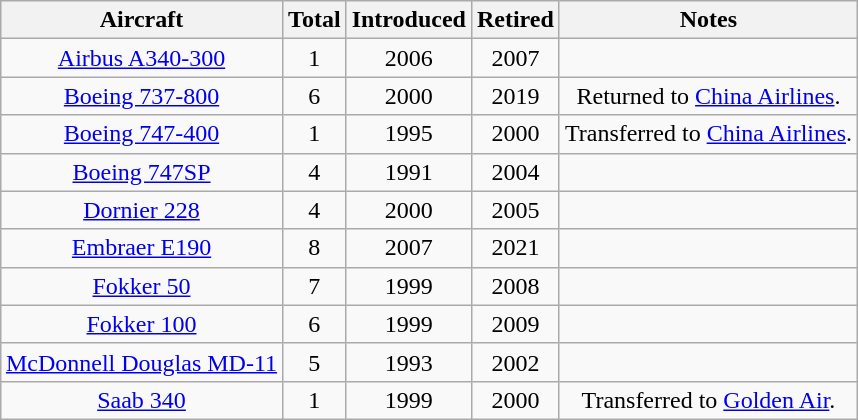<table class="wikitable" style="margin:0.5em auto; text-align:center">
<tr>
<th>Aircraft</th>
<th>Total</th>
<th>Introduced</th>
<th>Retired</th>
<th>Notes</th>
</tr>
<tr>
<td><a href='#'>Airbus A340-300</a></td>
<td>1</td>
<td>2006</td>
<td>2007</td>
<td></td>
</tr>
<tr>
<td><a href='#'>Boeing 737-800</a></td>
<td>6</td>
<td>2000</td>
<td>2019</td>
<td>Returned to <a href='#'>China Airlines</a>.</td>
</tr>
<tr>
<td><a href='#'>Boeing 747-400</a></td>
<td>1</td>
<td>1995</td>
<td>2000</td>
<td>Transferred to <a href='#'>China Airlines</a>.</td>
</tr>
<tr>
<td><a href='#'>Boeing 747SP</a></td>
<td>4</td>
<td>1991</td>
<td>2004</td>
<td></td>
</tr>
<tr>
<td><a href='#'>Dornier 228</a></td>
<td>4</td>
<td>2000</td>
<td>2005</td>
<td></td>
</tr>
<tr>
<td><a href='#'>Embraer E190</a></td>
<td>8</td>
<td>2007</td>
<td>2021</td>
<td></td>
</tr>
<tr>
<td><a href='#'>Fokker 50</a></td>
<td>7</td>
<td>1999</td>
<td>2008</td>
<td></td>
</tr>
<tr>
<td><a href='#'>Fokker 100</a></td>
<td>6</td>
<td>1999</td>
<td>2009</td>
<td></td>
</tr>
<tr>
<td><a href='#'>McDonnell Douglas MD-11</a></td>
<td>5</td>
<td>1993</td>
<td>2002</td>
<td></td>
</tr>
<tr>
<td><a href='#'>Saab 340</a></td>
<td>1</td>
<td>1999</td>
<td>2000</td>
<td>Transferred to <a href='#'>Golden Air</a>.</td>
</tr>
</table>
